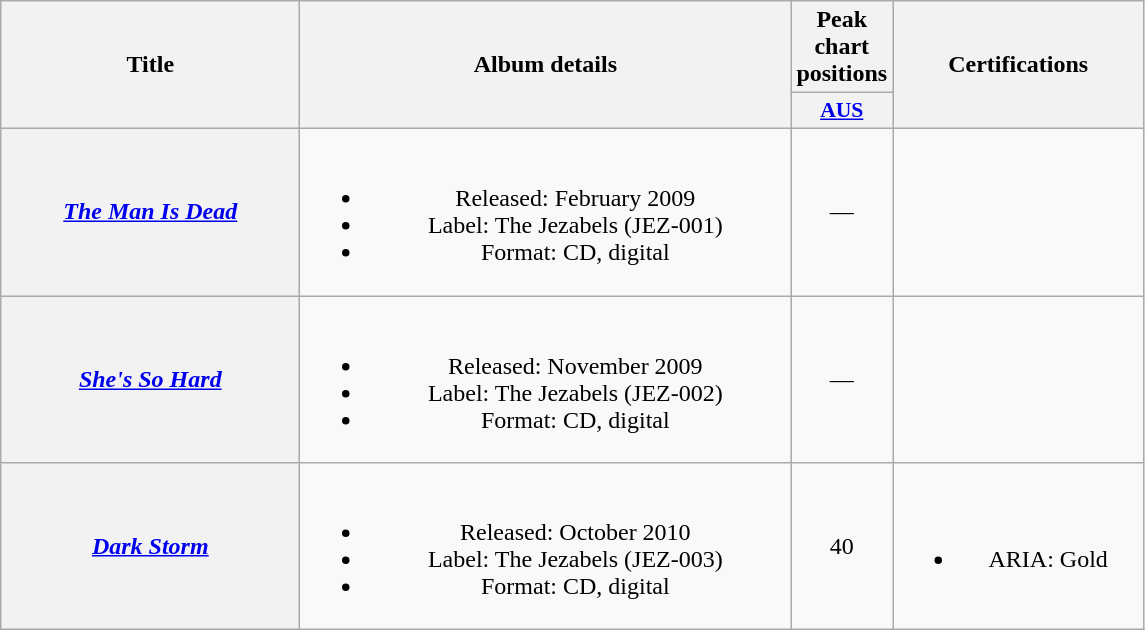<table class="wikitable plainrowheaders" style="text-align:center;" border="1">
<tr>
<th scope="col" rowspan="2" style="width:12em;">Title</th>
<th scope="col" rowspan="2" style="width:20em;">Album details</th>
<th scope="col" colspan="1">Peak chart positions</th>
<th scope="col" rowspan="2" style="width:10em;">Certifications</th>
</tr>
<tr>
<th scope="col" style="width:3.5em; font-size:90%;"><a href='#'>AUS</a><br></th>
</tr>
<tr>
<th scope="row"><em><a href='#'>The Man Is Dead</a></em></th>
<td><br><ul><li>Released: February 2009</li><li>Label: The Jezabels (JEZ-001)</li><li>Format: CD, digital</li></ul></td>
<td>—</td>
<td></td>
</tr>
<tr>
<th scope="row"><em><a href='#'>She's So Hard</a></em></th>
<td><br><ul><li>Released: November 2009</li><li>Label: The Jezabels (JEZ-002)</li><li>Format: CD, digital</li></ul></td>
<td>—</td>
<td></td>
</tr>
<tr>
<th scope="row"><em><a href='#'>Dark Storm</a></em></th>
<td><br><ul><li>Released: October 2010</li><li>Label: The Jezabels (JEZ-003)</li><li>Format: CD, digital</li></ul></td>
<td>40</td>
<td><br><ul><li>ARIA: Gold</li></ul></td>
</tr>
</table>
